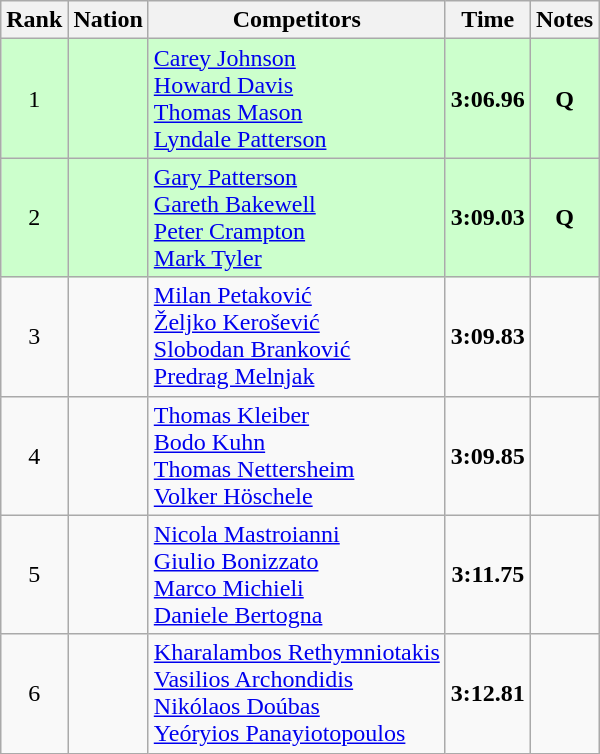<table class="wikitable sortable" style="text-align:center">
<tr>
<th>Rank</th>
<th>Nation</th>
<th>Competitors</th>
<th>Time</th>
<th>Notes</th>
</tr>
<tr bgcolor=ccffcc>
<td>1</td>
<td align=left></td>
<td align=left><a href='#'>Carey Johnson</a><br><a href='#'>Howard Davis</a><br><a href='#'>Thomas Mason</a><br><a href='#'>Lyndale Patterson</a></td>
<td><strong>3:06.96</strong></td>
<td><strong>Q</strong></td>
</tr>
<tr bgcolor=ccffcc>
<td>2</td>
<td align=left></td>
<td align=left><a href='#'>Gary Patterson</a><br><a href='#'>Gareth Bakewell</a><br><a href='#'>Peter Crampton</a><br><a href='#'>Mark Tyler</a></td>
<td><strong>3:09.03</strong></td>
<td><strong>Q</strong></td>
</tr>
<tr>
<td>3</td>
<td align=left></td>
<td align=left><a href='#'>Milan Petaković</a><br><a href='#'>Željko Kerošević</a><br><a href='#'>Slobodan Branković</a><br><a href='#'>Predrag Melnjak</a></td>
<td><strong>3:09.83</strong></td>
<td></td>
</tr>
<tr>
<td>4</td>
<td align=left></td>
<td align=left><a href='#'>Thomas Kleiber</a><br><a href='#'>Bodo Kuhn</a><br><a href='#'>Thomas Nettersheim</a><br><a href='#'>Volker Höschele</a></td>
<td><strong>3:09.85</strong></td>
<td></td>
</tr>
<tr>
<td>5</td>
<td align=left></td>
<td align=left><a href='#'>Nicola Mastroianni</a><br><a href='#'>Giulio Bonizzato</a><br><a href='#'>Marco Michieli</a><br><a href='#'>Daniele Bertogna</a></td>
<td><strong>3:11.75</strong></td>
<td></td>
</tr>
<tr>
<td>6</td>
<td align=left></td>
<td align=left><a href='#'>Kharalambos Rethymniotakis</a><br><a href='#'>Vasilios Archondidis</a><br><a href='#'>Nikólaos Doúbas</a><br><a href='#'>Yeóryios Panayiotopoulos</a></td>
<td><strong>3:12.81</strong></td>
<td></td>
</tr>
</table>
